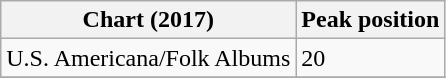<table class="wikitable">
<tr>
<th>Chart (2017)</th>
<th>Peak position</th>
</tr>
<tr>
<td>U.S. Americana/Folk Albums</td>
<td>20</td>
</tr>
<tr>
</tr>
</table>
